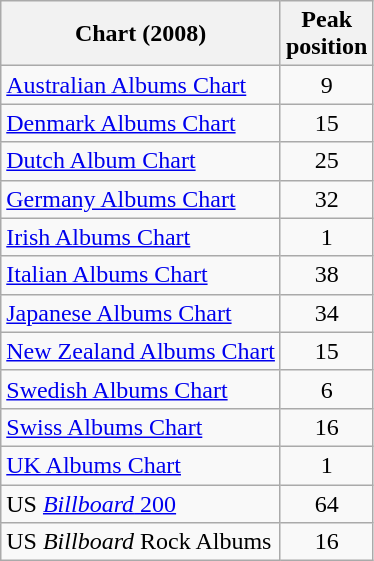<table class="wikitable sortable">
<tr>
<th>Chart (2008)</th>
<th>Peak<br>position</th>
</tr>
<tr>
<td><a href='#'>Australian Albums Chart</a></td>
<td style="text-align:center;">9</td>
</tr>
<tr>
<td><a href='#'>Denmark Albums Chart</a></td>
<td style="text-align:center;">15</td>
</tr>
<tr>
<td><a href='#'>Dutch Album Chart</a></td>
<td style="text-align:center;">25</td>
</tr>
<tr>
<td><a href='#'>Germany Albums Chart</a></td>
<td style="text-align:center;">32</td>
</tr>
<tr>
<td><a href='#'>Irish Albums Chart</a></td>
<td style="text-align:center;">1</td>
</tr>
<tr>
<td><a href='#'>Italian Albums Chart</a></td>
<td style="text-align:center;">38</td>
</tr>
<tr>
<td><a href='#'>Japanese Albums Chart</a></td>
<td style="text-align:center;">34</td>
</tr>
<tr>
<td><a href='#'>New Zealand Albums Chart</a></td>
<td style="text-align:center;">15</td>
</tr>
<tr>
<td><a href='#'>Swedish Albums Chart</a></td>
<td style="text-align:center;">6</td>
</tr>
<tr>
<td><a href='#'>Swiss Albums Chart</a></td>
<td style="text-align:center;">16</td>
</tr>
<tr>
<td><a href='#'>UK Albums Chart</a></td>
<td style="text-align:center;">1</td>
</tr>
<tr>
<td>US <a href='#'><em>Billboard</em> 200</a></td>
<td style="text-align:center;">64</td>
</tr>
<tr>
<td>US <em>Billboard</em> Rock Albums</td>
<td style="text-align:center;">16</td>
</tr>
</table>
